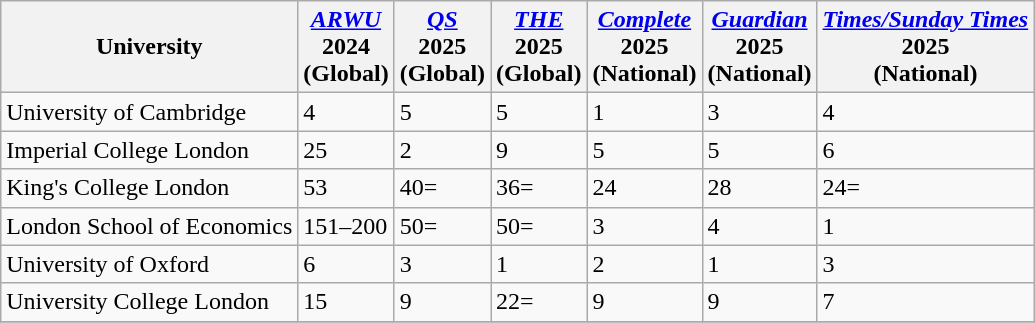<table class="wikitable sortable" style="text-align: left;">
<tr>
<th>University</th>
<th data-sort-type="number"><em><a href='#'>ARWU</a></em><br>2024<br>(Global)</th>
<th data-sort-type="number"><em><a href='#'>QS</a></em><br>2025<br>(Global)</th>
<th data-sort-type="number"><em><a href='#'>THE</a></em><br>2025<br>(Global)</th>
<th data-sort-type="number"><em><a href='#'>Complete</a></em><br>2025<br>(National)</th>
<th data-sort-type="number"><em><a href='#'>Guardian</a></em><br>2025<br>(National)</th>
<th data-sort-type="number"><em><a href='#'>Times/Sunday Times</a></em><br>2025<br>(National)</th>
</tr>
<tr>
<td>University of Cambridge</td>
<td>4</td>
<td>5</td>
<td>5</td>
<td>1</td>
<td>3</td>
<td>4</td>
</tr>
<tr>
<td>Imperial College London</td>
<td>25</td>
<td>2</td>
<td>9</td>
<td>5</td>
<td>5</td>
<td>6</td>
</tr>
<tr>
<td>King's College London</td>
<td>53</td>
<td>40=</td>
<td>36=</td>
<td>24</td>
<td>28</td>
<td>24=</td>
</tr>
<tr>
<td>London School of Economics</td>
<td>151–200</td>
<td>50=</td>
<td>50=</td>
<td>3</td>
<td>4</td>
<td>1</td>
</tr>
<tr>
<td>University of Oxford</td>
<td>6</td>
<td>3</td>
<td>1</td>
<td>2</td>
<td>1</td>
<td>3</td>
</tr>
<tr>
<td>University College London</td>
<td>15</td>
<td>9</td>
<td>22=</td>
<td>9</td>
<td>9</td>
<td>7</td>
</tr>
<tr>
</tr>
</table>
